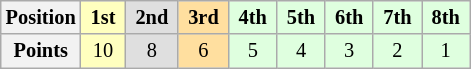<table class="wikitable" style="font-size:85%; text-align:center">
<tr>
<th>Position</th>
<td style="background:#ffffbf;"> <strong>1st</strong> </td>
<td style="background:#dfdfdf;"> <strong>2nd</strong> </td>
<td style="background:#ffdf9f;"> <strong>3rd</strong> </td>
<td style="background:#dfffdf;"> <strong>4th</strong> </td>
<td style="background:#dfffdf;"> <strong>5th</strong> </td>
<td style="background:#dfffdf;"> <strong>6th</strong> </td>
<td style="background:#dfffdf;"> <strong>7th</strong> </td>
<td style="background:#dfffdf;"> <strong>8th</strong> </td>
</tr>
<tr>
<th>Points</th>
<td style="background:#ffffbf;">10</td>
<td style="background:#dfdfdf;">8</td>
<td style="background:#ffdf9f;">6</td>
<td style="background:#dfffdf;">5</td>
<td style="background:#dfffdf;">4</td>
<td style="background:#dfffdf;">3</td>
<td style="background:#dfffdf;">2</td>
<td style="background:#dfffdf;">1</td>
</tr>
</table>
